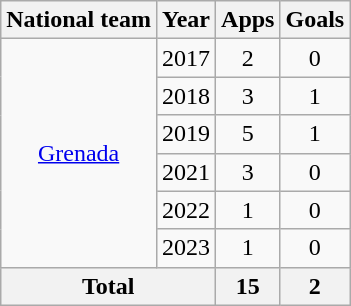<table class=wikitable style=text-align:center>
<tr>
<th>National team</th>
<th>Year</th>
<th>Apps</th>
<th>Goals</th>
</tr>
<tr>
<td rowspan="6"><a href='#'>Grenada</a></td>
<td>2017</td>
<td>2</td>
<td>0</td>
</tr>
<tr>
<td>2018</td>
<td>3</td>
<td>1</td>
</tr>
<tr>
<td>2019</td>
<td>5</td>
<td>1</td>
</tr>
<tr>
<td>2021</td>
<td>3</td>
<td>0</td>
</tr>
<tr>
<td>2022</td>
<td>1</td>
<td>0</td>
</tr>
<tr>
<td>2023</td>
<td>1</td>
<td>0</td>
</tr>
<tr>
<th colspan="2">Total</th>
<th>15</th>
<th>2</th>
</tr>
</table>
